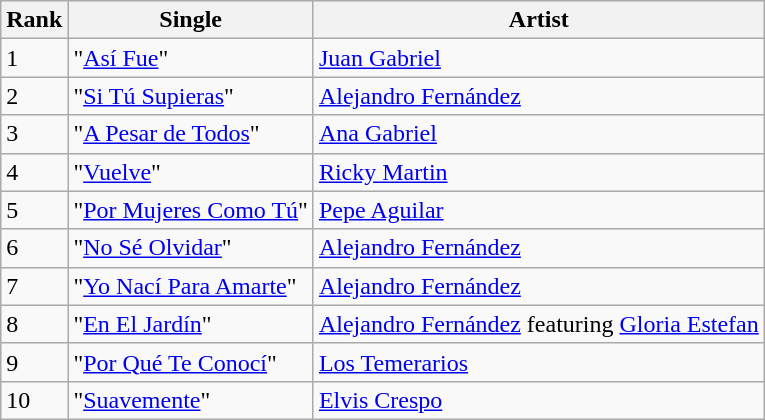<table class="wikitable sortable">
<tr>
<th>Rank</th>
<th>Single</th>
<th>Artist</th>
</tr>
<tr>
<td>1</td>
<td>"<a href='#'>Así Fue</a>"</td>
<td><a href='#'>Juan Gabriel</a></td>
</tr>
<tr>
<td>2</td>
<td>"<a href='#'>Si Tú Supieras</a>"</td>
<td><a href='#'>Alejandro Fernández</a></td>
</tr>
<tr>
<td>3</td>
<td>"<a href='#'>A Pesar de Todos</a>"</td>
<td><a href='#'>Ana Gabriel</a></td>
</tr>
<tr>
<td>4</td>
<td>"<a href='#'>Vuelve</a>"</td>
<td><a href='#'>Ricky Martin</a></td>
</tr>
<tr>
<td>5</td>
<td>"<a href='#'>Por Mujeres Como Tú</a>"</td>
<td><a href='#'>Pepe Aguilar</a></td>
</tr>
<tr>
<td>6</td>
<td>"<a href='#'>No Sé Olvidar</a>"</td>
<td><a href='#'>Alejandro Fernández</a></td>
</tr>
<tr>
<td>7</td>
<td>"<a href='#'>Yo Nací Para Amarte</a>"</td>
<td><a href='#'>Alejandro Fernández</a></td>
</tr>
<tr>
<td>8</td>
<td>"<a href='#'>En El Jardín</a>"</td>
<td><a href='#'>Alejandro Fernández</a> featuring <a href='#'>Gloria Estefan</a></td>
</tr>
<tr>
<td>9</td>
<td>"<a href='#'>Por Qué Te Conocí</a>"</td>
<td><a href='#'>Los Temerarios</a></td>
</tr>
<tr>
<td>10</td>
<td>"<a href='#'>Suavemente</a>"</td>
<td><a href='#'>Elvis Crespo</a></td>
</tr>
</table>
